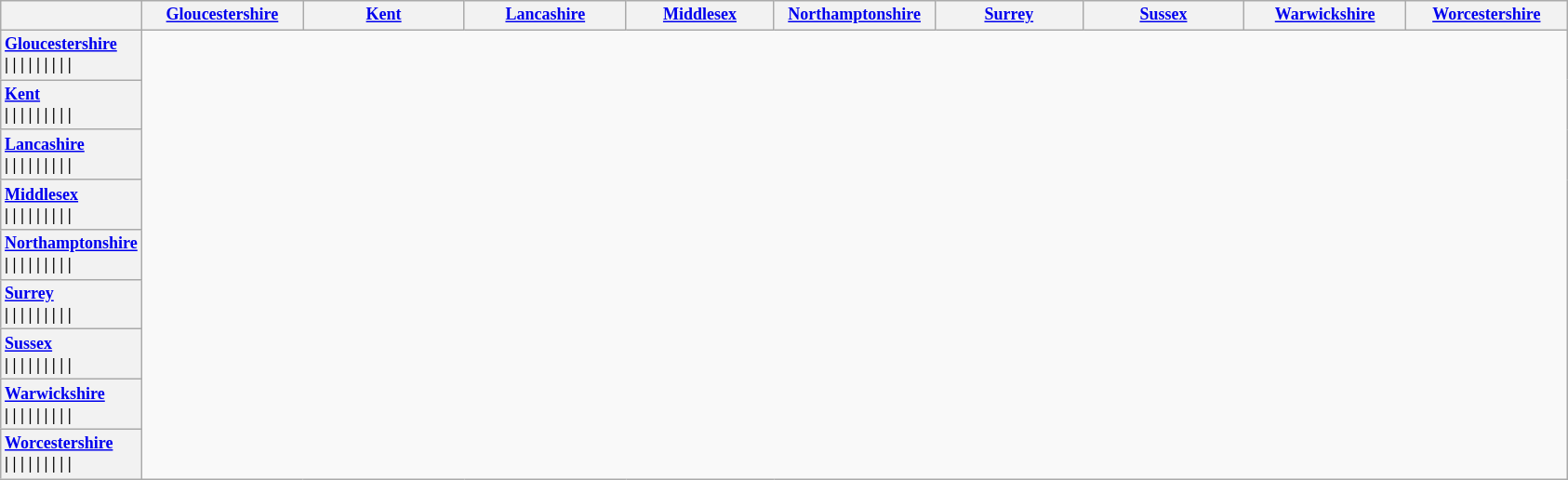<table class="wikitable" style="font-size: 75%; text-align:left;">
<tr>
<th style="width:50px; text-align:center;"></th>
<th width=110><a href='#'>Gloucestershire</a></th>
<th width=110><a href='#'>Kent</a></th>
<th width=110><a href='#'>Lancashire</a></th>
<th width=100><a href='#'>Middlesex</a></th>
<th width=110><a href='#'>Northamptonshire</a></th>
<th width=100><a href='#'>Surrey</a></th>
<th width=110><a href='#'>Sussex</a></th>
<th width=110><a href='#'>Warwickshire</a></th>
<th width=110><a href='#'>Worcestershire</a></th>
</tr>
<tr>
<th style="text-align:left; border-left:none"><a href='#'>Gloucestershire</a><br> | 
 | 
 | 
 | 
 | 
 | 
 | 
 | 
 | </th>
</tr>
<tr>
<th style="text-align:left; border-left:none"><a href='#'>Kent</a><br> | 
 | 
 | 
 | 
 | 
 | 
 | 
 | 
 | </th>
</tr>
<tr>
<th style="text-align:left; border-left:none"><a href='#'>Lancashire</a><br> | 
 | 
 | 
 | 
 | 
 | 
 | 
 | 
 | </th>
</tr>
<tr>
<th style="text-align:left; border-left:none"><a href='#'>Middlesex</a><br> | 
 | 
 | 
 | 
 | 
 | 
 | 
 | 
 | </th>
</tr>
<tr>
<th style="text-align:left; border-left:none"><a href='#'>Northamptonshire</a><br> | 
 | 
 | 
 | 
 | 
 | 
 | 
 | 
 | </th>
</tr>
<tr>
<th style="text-align:left; border-left:none"><a href='#'>Surrey</a><br> | 
 | 
 | 
 | 
 | 
 | 
 | 
 | 
 | </th>
</tr>
<tr>
<th style="text-align:left; border-left:none"><a href='#'>Sussex</a><br> | 
 | 
 | 
 | 
 | 
 | 
 | 
 | 
 | </th>
</tr>
<tr>
<th style="text-align:left; border-left:none"><a href='#'>Warwickshire</a><br> | 
 | 
 | 
 | 
 | 
 | 
 | 
 | 
 | </th>
</tr>
<tr>
<th style="text-align:left; border-left:none"><a href='#'>Worcestershire</a><br> | 
 | 
 | 
 | 
 | 
 | 
 | 
 | 
 | </th>
</tr>
</table>
